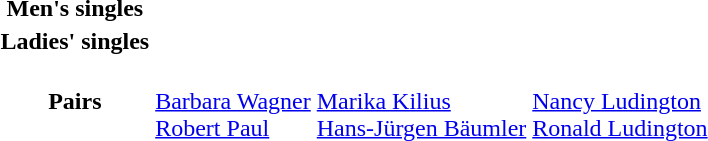<table>
<tr>
<th scope="row">Men's singles<br></th>
<td></td>
<td></td>
<td></td>
</tr>
<tr>
<th scope="row">Ladies' singles<br></th>
<td></td>
<td></td>
<td></td>
</tr>
<tr>
<th scope="row">Pairs<br></th>
<td><br><a href='#'>Barbara Wagner</a><br><a href='#'>Robert Paul</a></td>
<td><br><a href='#'>Marika Kilius</a><br><a href='#'>Hans-Jürgen Bäumler</a></td>
<td><br><a href='#'>Nancy Ludington</a><br><a href='#'>Ronald Ludington</a></td>
</tr>
</table>
